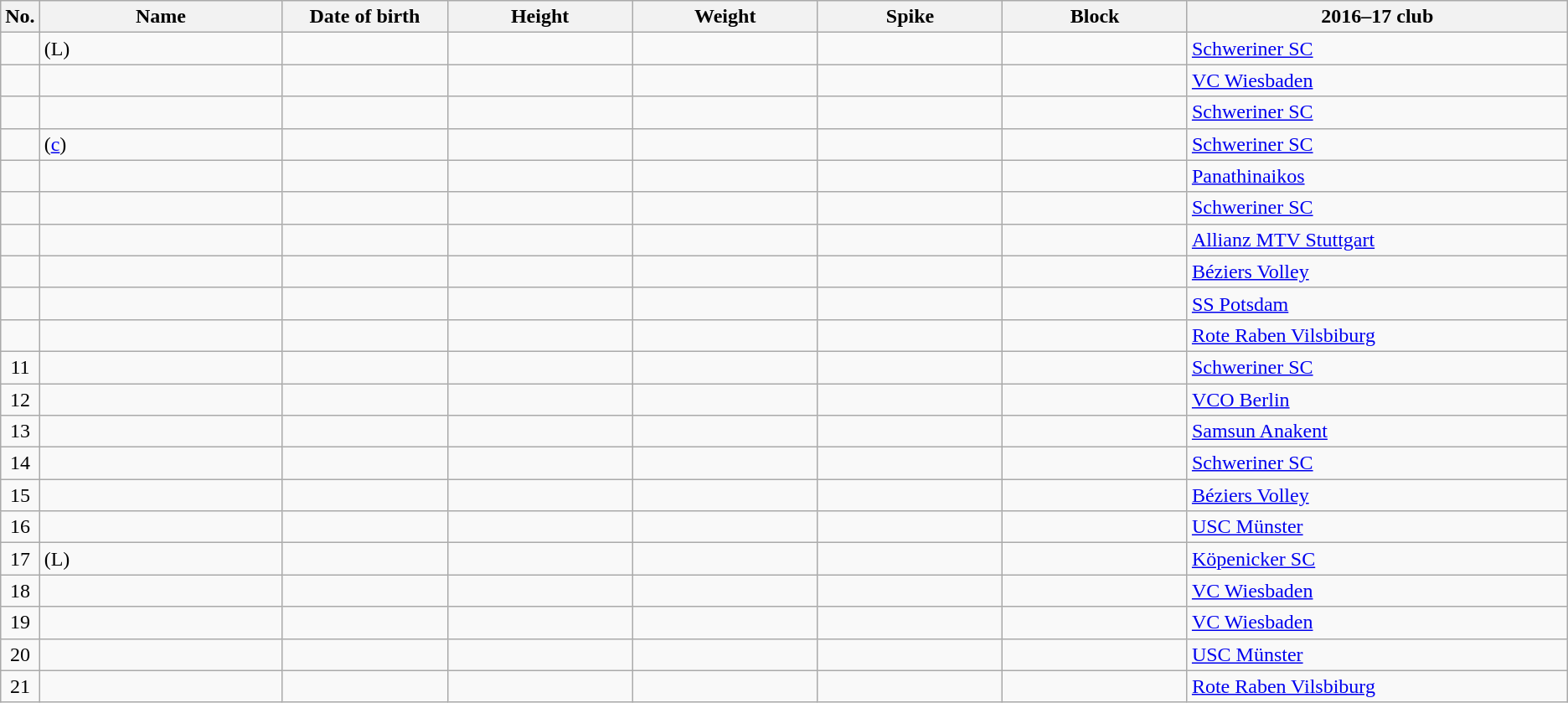<table class="wikitable sortable" style="font-size:100%; text-align:center;">
<tr>
<th>No.</th>
<th style="width:12em">Name</th>
<th style="width:8em">Date of birth</th>
<th style="width:9em">Height</th>
<th style="width:9em">Weight</th>
<th style="width:9em">Spike</th>
<th style="width:9em">Block</th>
<th style="width:19em">2016–17 club</th>
</tr>
<tr>
<td></td>
<td align=left> (L)</td>
<td align=right></td>
<td></td>
<td></td>
<td></td>
<td></td>
<td align=left> <a href='#'>Schweriner SC</a></td>
</tr>
<tr>
<td></td>
<td align=left></td>
<td align=right></td>
<td></td>
<td></td>
<td></td>
<td></td>
<td align=left> <a href='#'>VC Wiesbaden</a></td>
</tr>
<tr>
<td></td>
<td align=left></td>
<td align=right></td>
<td></td>
<td></td>
<td></td>
<td></td>
<td align=left> <a href='#'>Schweriner SC</a></td>
</tr>
<tr>
<td></td>
<td align=left>  (<a href='#'>c</a>)</td>
<td align=right></td>
<td></td>
<td></td>
<td></td>
<td></td>
<td align=left> <a href='#'>Schweriner SC</a></td>
</tr>
<tr>
<td></td>
<td align=left></td>
<td align=right></td>
<td></td>
<td></td>
<td></td>
<td></td>
<td align=left> <a href='#'>Panathinaikos</a></td>
</tr>
<tr>
<td></td>
<td align=left></td>
<td align=right></td>
<td></td>
<td></td>
<td></td>
<td></td>
<td align=left> <a href='#'>Schweriner SC</a></td>
</tr>
<tr>
<td></td>
<td align=left></td>
<td align=right></td>
<td></td>
<td></td>
<td></td>
<td></td>
<td align=left> <a href='#'>Allianz MTV Stuttgart</a></td>
</tr>
<tr>
<td></td>
<td align=left></td>
<td align=right></td>
<td></td>
<td></td>
<td></td>
<td></td>
<td align=left> <a href='#'>Béziers Volley</a></td>
</tr>
<tr>
<td></td>
<td align=left></td>
<td align=right></td>
<td></td>
<td></td>
<td></td>
<td></td>
<td align=left> <a href='#'>SS Potsdam</a></td>
</tr>
<tr>
<td></td>
<td align=left></td>
<td align=right></td>
<td></td>
<td></td>
<td></td>
<td></td>
<td align=left> <a href='#'>Rote Raben Vilsbiburg</a></td>
</tr>
<tr>
<td>11</td>
<td align=left></td>
<td align=right></td>
<td></td>
<td></td>
<td></td>
<td></td>
<td align=left> <a href='#'>Schweriner SC</a></td>
</tr>
<tr>
<td>12</td>
<td align=left></td>
<td align=right></td>
<td></td>
<td></td>
<td></td>
<td></td>
<td align=left> <a href='#'>VCO Berlin</a></td>
</tr>
<tr>
<td>13</td>
<td align=left></td>
<td align=right></td>
<td></td>
<td></td>
<td></td>
<td></td>
<td align=left> <a href='#'>Samsun Anakent</a></td>
</tr>
<tr>
<td>14</td>
<td align=left></td>
<td align=right></td>
<td></td>
<td></td>
<td></td>
<td></td>
<td align=left> <a href='#'>Schweriner SC</a></td>
</tr>
<tr>
<td>15</td>
<td align=left></td>
<td align=right></td>
<td></td>
<td></td>
<td></td>
<td></td>
<td align=left> <a href='#'>Béziers Volley</a></td>
</tr>
<tr>
<td>16</td>
<td align=left></td>
<td align=right></td>
<td></td>
<td></td>
<td></td>
<td></td>
<td align=left> <a href='#'>USC Münster</a></td>
</tr>
<tr>
<td>17</td>
<td align=left> (L)</td>
<td align=right></td>
<td></td>
<td></td>
<td></td>
<td></td>
<td align=left> <a href='#'>Köpenicker SC</a></td>
</tr>
<tr>
<td>18</td>
<td align=left></td>
<td align=right></td>
<td></td>
<td></td>
<td></td>
<td></td>
<td align=left> <a href='#'>VC Wiesbaden</a></td>
</tr>
<tr>
<td>19</td>
<td align=left></td>
<td align=right></td>
<td></td>
<td></td>
<td></td>
<td></td>
<td align=left> <a href='#'>VC Wiesbaden</a></td>
</tr>
<tr>
<td>20</td>
<td align=left></td>
<td align=right></td>
<td></td>
<td></td>
<td></td>
<td></td>
<td align=left> <a href='#'>USC Münster</a></td>
</tr>
<tr>
<td>21</td>
<td align=left></td>
<td align=right></td>
<td></td>
<td></td>
<td></td>
<td></td>
<td align=left> <a href='#'>Rote Raben Vilsbiburg</a></td>
</tr>
</table>
